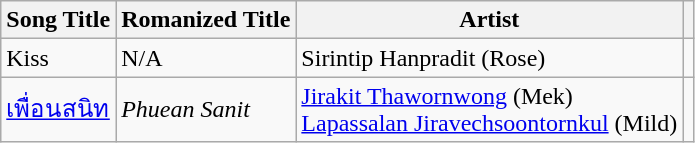<table class="wikitable">
<tr>
<th>Song Title</th>
<th>Romanized Title</th>
<th>Artist</th>
<th></th>
</tr>
<tr>
<td>Kiss</td>
<td>N/A</td>
<td>Sirintip Hanpradit (Rose)</td>
<td style="text-align: center;"></td>
</tr>
<tr>
<td><a href='#'>เพื่อนสนิท</a></td>
<td><em>Phuean Sanit</em></td>
<td><a href='#'>Jirakit Thawornwong</a> (Mek)<br><a href='#'>Lapassalan Jiravechsoontornkul</a> (Mild)</td>
<td style="text-align: center;"></td>
</tr>
</table>
